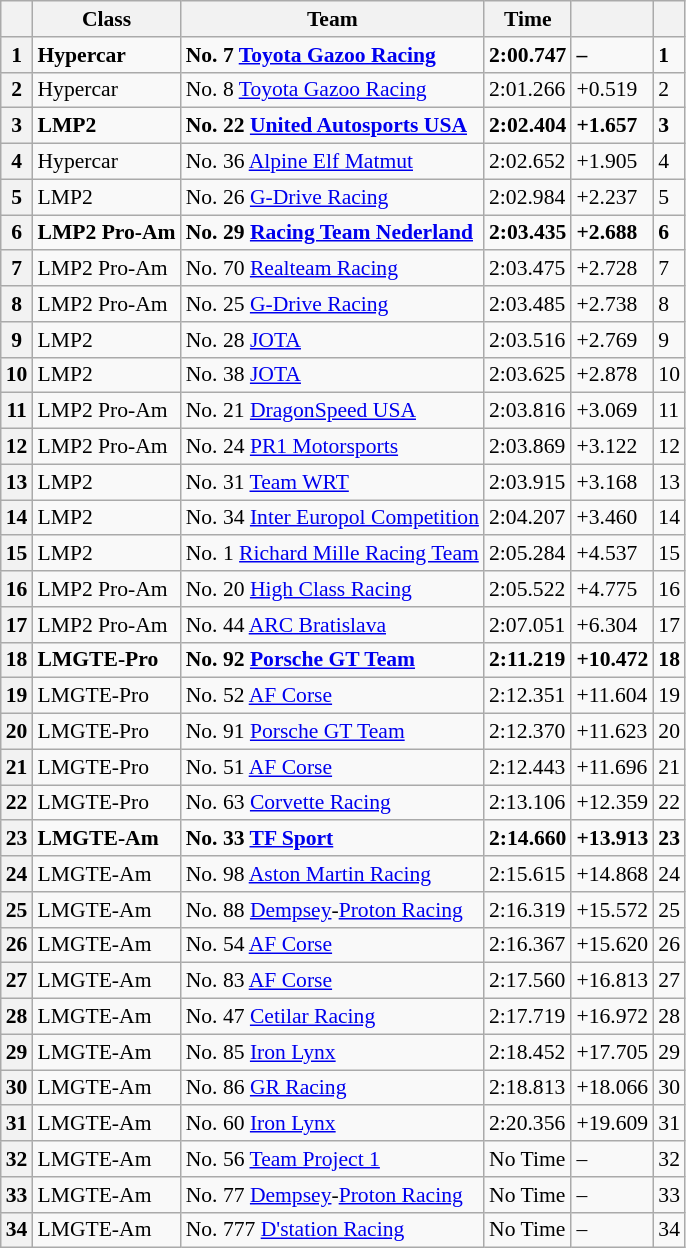<table class="wikitable" style="font-size: 90%;">
<tr>
<th scope="col"></th>
<th scope="col">Class</th>
<th scope="col">Team</th>
<th scope="col">Time</th>
<th scope="col"></th>
<th scope="col"></th>
</tr>
<tr style="font-weight:bold">
<th scope="row">1</th>
<td>Hypercar</td>
<td>No. 7 <a href='#'>Toyota Gazoo Racing</a></td>
<td>2:00.747</td>
<td>–</td>
<td>1</td>
</tr>
<tr>
<th scope="row">2</th>
<td>Hypercar</td>
<td>No. 8 <a href='#'>Toyota Gazoo Racing</a></td>
<td>2:01.266</td>
<td>+0.519</td>
<td>2</td>
</tr>
<tr>
<th scope="row">3</th>
<td><strong>LMP2</strong></td>
<td><strong>No. 22 <a href='#'>United Autosports USA</a></strong></td>
<td><strong>2:02.404</strong></td>
<td><strong>+1.657</strong></td>
<td><strong>3</strong></td>
</tr>
<tr>
<th scope="row">4</th>
<td>Hypercar</td>
<td>No. 36 <a href='#'>Alpine Elf Matmut</a></td>
<td>2:02.652</td>
<td>+1.905</td>
<td>4</td>
</tr>
<tr>
<th scope="row">5</th>
<td>LMP2</td>
<td>No. 26 <a href='#'>G-Drive Racing</a></td>
<td>2:02.984</td>
<td>+2.237</td>
<td>5</td>
</tr>
<tr>
<th scope="row">6</th>
<td><strong>LMP2 Pro-Am</strong></td>
<td><strong>No. 29 <a href='#'>Racing Team Nederland</a></strong></td>
<td><strong>2:03.435</strong></td>
<td><strong>+2.688</strong></td>
<td><strong>6</strong></td>
</tr>
<tr>
<th scope="row">7</th>
<td>LMP2 Pro-Am</td>
<td>No. 70 <a href='#'>Realteam Racing</a></td>
<td>2:03.475</td>
<td>+2.728</td>
<td>7</td>
</tr>
<tr>
<th scope="row">8</th>
<td>LMP2 Pro-Am</td>
<td>No. 25 <a href='#'>G-Drive Racing</a></td>
<td>2:03.485</td>
<td>+2.738</td>
<td>8</td>
</tr>
<tr>
<th scope="row">9</th>
<td>LMP2</td>
<td>No. 28 <a href='#'>JOTA</a></td>
<td>2:03.516</td>
<td>+2.769</td>
<td>9</td>
</tr>
<tr>
<th scope="row">10</th>
<td>LMP2</td>
<td>No. 38 <a href='#'>JOTA</a></td>
<td>2:03.625</td>
<td>+2.878</td>
<td>10</td>
</tr>
<tr>
<th scope="row">11</th>
<td>LMP2 Pro-Am</td>
<td>No. 21 <a href='#'>DragonSpeed USA</a></td>
<td>2:03.816</td>
<td>+3.069</td>
<td>11</td>
</tr>
<tr>
<th scope="row">12</th>
<td>LMP2 Pro-Am</td>
<td>No. 24 <a href='#'>PR1 Motorsports</a></td>
<td>2:03.869</td>
<td>+3.122</td>
<td>12</td>
</tr>
<tr>
<th scope="row">13</th>
<td>LMP2</td>
<td>No. 31 <a href='#'>Team WRT</a></td>
<td>2:03.915</td>
<td>+3.168</td>
<td>13</td>
</tr>
<tr>
<th scope="row">14</th>
<td>LMP2</td>
<td>No. 34 <a href='#'>Inter Europol Competition</a></td>
<td>2:04.207</td>
<td>+3.460</td>
<td>14</td>
</tr>
<tr>
<th scope="row">15</th>
<td>LMP2</td>
<td>No. 1 <a href='#'>Richard Mille Racing Team</a></td>
<td>2:05.284</td>
<td>+4.537</td>
<td>15</td>
</tr>
<tr>
<th scope="row">16</th>
<td>LMP2 Pro-Am</td>
<td>No. 20 <a href='#'>High Class Racing</a></td>
<td>2:05.522</td>
<td>+4.775</td>
<td>16</td>
</tr>
<tr>
<th scope="row">17</th>
<td>LMP2 Pro-Am</td>
<td>No. 44 <a href='#'>ARC Bratislava</a></td>
<td>2:07.051</td>
<td>+6.304</td>
<td>17</td>
</tr>
<tr>
<th scope="row"><strong>18</strong></th>
<td><strong>LMGTE-Pro</strong></td>
<td><strong>No. 92 <a href='#'>Porsche GT Team</a></strong></td>
<td><strong>2:11.219</strong></td>
<td><strong>+10.472</strong></td>
<td><strong>18</strong></td>
</tr>
<tr>
<th scope="row">19</th>
<td>LMGTE-Pro</td>
<td>No. 52 <a href='#'>AF Corse</a></td>
<td>2:12.351</td>
<td>+11.604</td>
<td>19</td>
</tr>
<tr>
<th scope="row">20</th>
<td>LMGTE-Pro</td>
<td>No. 91 <a href='#'>Porsche GT Team</a></td>
<td>2:12.370</td>
<td>+11.623</td>
<td>20</td>
</tr>
<tr>
<th scope="row">21</th>
<td>LMGTE-Pro</td>
<td>No. 51 <a href='#'>AF Corse</a></td>
<td>2:12.443</td>
<td>+11.696</td>
<td>21</td>
</tr>
<tr>
<th scope="row">22</th>
<td>LMGTE-Pro</td>
<td>No. 63 <a href='#'>Corvette Racing</a></td>
<td>2:13.106</td>
<td>+12.359</td>
<td>22</td>
</tr>
<tr>
<th scope="row"><strong>23</strong></th>
<td><strong>LMGTE-Am</strong></td>
<td><strong>No. 33 <a href='#'>TF Sport</a></strong></td>
<td><strong>2:14.660</strong></td>
<td><strong>+13.913</strong></td>
<td><strong>23</strong></td>
</tr>
<tr>
<th scope="row">24</th>
<td>LMGTE-Am</td>
<td>No. 98 <a href='#'>Aston Martin Racing</a></td>
<td>2:15.615</td>
<td>+14.868</td>
<td>24</td>
</tr>
<tr>
<th scope="row">25</th>
<td>LMGTE-Am</td>
<td>No. 88 <a href='#'>Dempsey</a>-<a href='#'>Proton Racing</a></td>
<td>2:16.319</td>
<td>+15.572</td>
<td>25</td>
</tr>
<tr>
<th scope="row">26</th>
<td>LMGTE-Am</td>
<td>No. 54 <a href='#'>AF Corse</a></td>
<td>2:16.367</td>
<td>+15.620</td>
<td>26</td>
</tr>
<tr>
<th scope="row">27</th>
<td>LMGTE-Am</td>
<td>No. 83 <a href='#'>AF Corse</a></td>
<td>2:17.560</td>
<td>+16.813</td>
<td>27</td>
</tr>
<tr>
<th scope="row">28</th>
<td>LMGTE-Am</td>
<td>No. 47 <a href='#'>Cetilar Racing</a></td>
<td>2:17.719</td>
<td>+16.972</td>
<td>28</td>
</tr>
<tr>
<th scope="row">29</th>
<td>LMGTE-Am</td>
<td>No. 85 <a href='#'>Iron Lynx</a></td>
<td>2:18.452</td>
<td>+17.705</td>
<td>29</td>
</tr>
<tr>
<th scope="row">30</th>
<td>LMGTE-Am</td>
<td>No. 86 <a href='#'>GR Racing</a></td>
<td>2:18.813</td>
<td>+18.066</td>
<td>30</td>
</tr>
<tr>
<th scope="row">31</th>
<td>LMGTE-Am</td>
<td>No. 60 <a href='#'>Iron Lynx</a></td>
<td>2:20.356</td>
<td>+19.609</td>
<td>31</td>
</tr>
<tr>
<th scope="row">32</th>
<td>LMGTE-Am</td>
<td>No. 56 <a href='#'>Team Project 1</a></td>
<td>No Time</td>
<td>–</td>
<td>32</td>
</tr>
<tr>
<th scope="row">33</th>
<td>LMGTE-Am</td>
<td>No. 77 <a href='#'>Dempsey</a>-<a href='#'>Proton Racing</a></td>
<td>No Time</td>
<td>–</td>
<td>33</td>
</tr>
<tr>
<th scope="row">34</th>
<td>LMGTE-Am</td>
<td>No. 777 <a href='#'>D'station Racing</a></td>
<td>No Time</td>
<td>–</td>
<td>34</td>
</tr>
</table>
